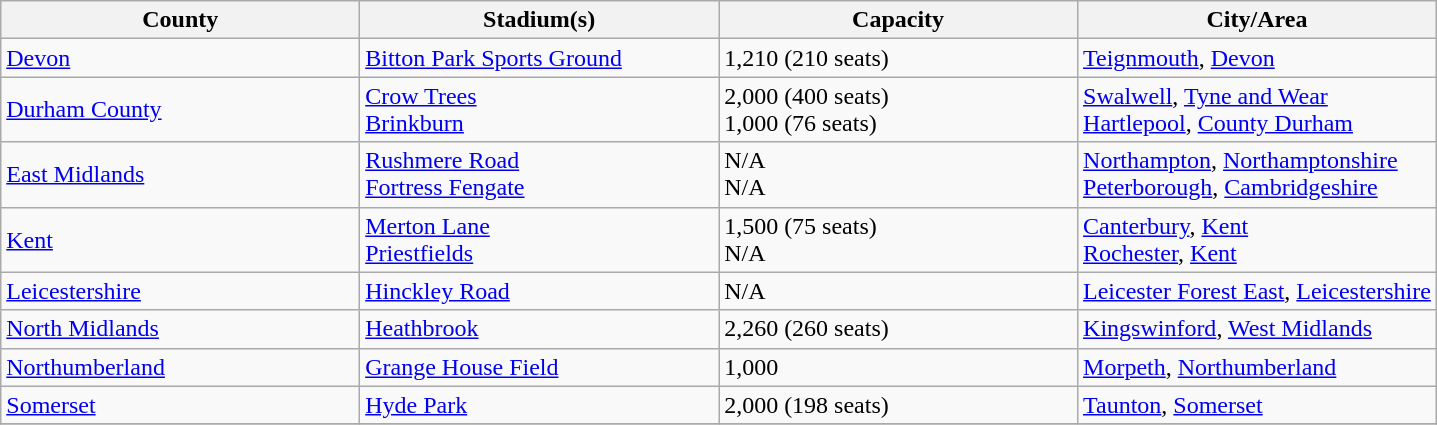<table class="wikitable sortable">
<tr>
<th width=25%>County</th>
<th width=25%>Stadium(s)</th>
<th width=25%>Capacity</th>
<th width=25%>City/Area</th>
</tr>
<tr>
<td><a href='#'>Devon</a></td>
<td><a href='#'>Bitton Park Sports Ground</a></td>
<td>1,210 (210 seats)</td>
<td><a href='#'>Teignmouth</a>, <a href='#'>Devon</a></td>
</tr>
<tr>
<td><a href='#'>Durham County</a></td>
<td><a href='#'>Crow Trees</a><br><a href='#'>Brinkburn</a></td>
<td>2,000 (400 seats)<br>1,000 (76 seats)</td>
<td><a href='#'>Swalwell</a>, <a href='#'>Tyne and Wear</a><br><a href='#'>Hartlepool</a>, <a href='#'>County Durham</a></td>
</tr>
<tr>
<td><a href='#'>East Midlands</a></td>
<td><a href='#'>Rushmere Road</a><br><a href='#'>Fortress Fengate</a></td>
<td>N/A<br>N/A</td>
<td><a href='#'>Northampton</a>, <a href='#'>Northamptonshire</a><br><a href='#'>Peterborough</a>, <a href='#'>Cambridgeshire</a></td>
</tr>
<tr>
<td><a href='#'>Kent</a></td>
<td><a href='#'>Merton Lane</a><br><a href='#'>Priestfields</a></td>
<td>1,500 (75 seats)<br>N/A</td>
<td><a href='#'>Canterbury</a>, <a href='#'>Kent</a><br><a href='#'>Rochester</a>, <a href='#'>Kent</a></td>
</tr>
<tr>
<td><a href='#'>Leicestershire</a></td>
<td><a href='#'>Hinckley Road</a></td>
<td>N/A</td>
<td><a href='#'>Leicester Forest East</a>, <a href='#'>Leicestershire</a></td>
</tr>
<tr>
<td><a href='#'>North Midlands</a></td>
<td><a href='#'>Heathbrook</a></td>
<td>2,260 (260 seats)</td>
<td><a href='#'>Kingswinford</a>, <a href='#'>West Midlands</a></td>
</tr>
<tr>
<td><a href='#'>Northumberland</a></td>
<td><a href='#'>Grange House Field</a></td>
<td>1,000</td>
<td><a href='#'>Morpeth</a>, <a href='#'>Northumberland</a></td>
</tr>
<tr>
<td><a href='#'>Somerset</a></td>
<td><a href='#'>Hyde Park</a></td>
<td>2,000 (198 seats)</td>
<td><a href='#'>Taunton</a>, <a href='#'>Somerset</a></td>
</tr>
<tr>
</tr>
</table>
